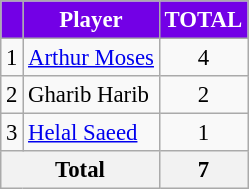<table border="0" class="wikitable" style="text-align:center;font-size:95%">
<tr>
<th scope=col style="color:#FFFFFF; background:#7300E6;"></th>
<th scope=col style="color:#FFFFFF; background:#7300E6;">Player</th>
<th scope=col style="color:#FFFFFF; background:#7300E6;">TOTAL</th>
</tr>
<tr>
<td rowspan=1>1</td>
<td align=left> <a href='#'>Arthur Moses</a></td>
<td rowspan=1 align=center>4</td>
</tr>
<tr>
<td rowspan=1>2</td>
<td align=left> Gharib Harib</td>
<td rowspan=1 align=center>2</td>
</tr>
<tr>
<td rowspan=1>3</td>
<td align=left> <a href='#'>Helal Saeed</a></td>
<td rowspan=1 align=center>1</td>
</tr>
<tr>
<th colspan="2">Total</th>
<th>7</th>
</tr>
</table>
